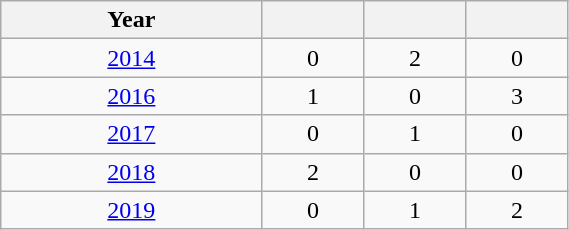<table class="wikitable" width=30% style="font-size:100%; text-align:center;">
<tr>
<th>Year</th>
<th></th>
<th></th>
<th></th>
</tr>
<tr>
<td><a href='#'>2014</a></td>
<td>0</td>
<td>2</td>
<td>0</td>
</tr>
<tr>
<td><a href='#'>2016</a></td>
<td>1</td>
<td>0</td>
<td>3</td>
</tr>
<tr>
<td><a href='#'>2017</a></td>
<td>0</td>
<td>1</td>
<td>0</td>
</tr>
<tr>
<td><a href='#'>2018</a></td>
<td>2</td>
<td>0</td>
<td>0</td>
</tr>
<tr>
<td><a href='#'>2019</a></td>
<td>0</td>
<td>1</td>
<td>2</td>
</tr>
</table>
